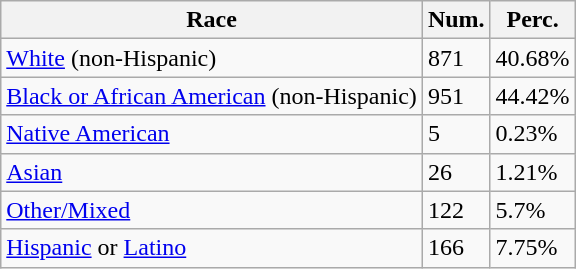<table class="wikitable">
<tr>
<th>Race</th>
<th>Num.</th>
<th>Perc.</th>
</tr>
<tr>
<td><a href='#'>White</a> (non-Hispanic)</td>
<td>871</td>
<td>40.68%</td>
</tr>
<tr>
<td><a href='#'>Black or African American</a> (non-Hispanic)</td>
<td>951</td>
<td>44.42%</td>
</tr>
<tr>
<td><a href='#'>Native American</a></td>
<td>5</td>
<td>0.23%</td>
</tr>
<tr>
<td><a href='#'>Asian</a></td>
<td>26</td>
<td>1.21%</td>
</tr>
<tr>
<td><a href='#'>Other/Mixed</a></td>
<td>122</td>
<td>5.7%</td>
</tr>
<tr>
<td><a href='#'>Hispanic</a> or <a href='#'>Latino</a></td>
<td>166</td>
<td>7.75%</td>
</tr>
</table>
